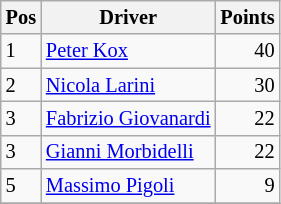<table class="wikitable" style="font-size: 85%;">
<tr>
<th>Pos</th>
<th>Driver</th>
<th>Points</th>
</tr>
<tr>
<td>1</td>
<td> <a href='#'>Peter Kox</a></td>
<td style="text-align:right">40</td>
</tr>
<tr>
<td>2</td>
<td> <a href='#'>Nicola Larini</a></td>
<td style="text-align:right">30</td>
</tr>
<tr>
<td>3</td>
<td> <a href='#'>Fabrizio Giovanardi</a></td>
<td style="text-align:right">22</td>
</tr>
<tr>
<td>3</td>
<td> <a href='#'>Gianni Morbidelli</a></td>
<td style="text-align:right">22</td>
</tr>
<tr>
<td>5</td>
<td> <a href='#'>Massimo Pigoli</a></td>
<td style="text-align:right">9</td>
</tr>
<tr>
</tr>
</table>
